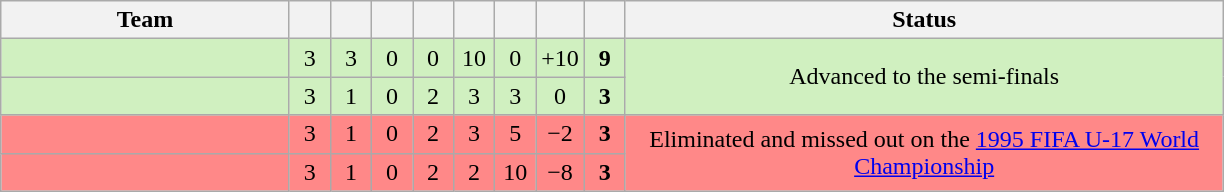<table cellpadding="0" cellspacing="0" width="100%">
<tr>
<td width="60%"><br><table class="wikitable" style="text-align: center;">
<tr>
<th width=185>Team</th>
<th width=20></th>
<th width=20></th>
<th width=20></th>
<th width=20></th>
<th width=20></th>
<th width=20></th>
<th width=20></th>
<th width=20></th>
<th width=391>Status</th>
</tr>
<tr bgcolor="#D0F0C0">
<td align="left"></td>
<td>3</td>
<td>3</td>
<td>0</td>
<td>0</td>
<td>10</td>
<td>0</td>
<td>+10</td>
<td><strong>9</strong></td>
<td rowspan=2>Advanced to the semi-finals</td>
</tr>
<tr bgcolor="#D0F0C0">
<td align="left"></td>
<td>3</td>
<td>1</td>
<td>0</td>
<td>2</td>
<td>3</td>
<td>3</td>
<td>0</td>
<td><strong>3</strong></td>
</tr>
<tr bgcolor=#FF8888>
<td align="left"></td>
<td>3</td>
<td>1</td>
<td>0</td>
<td>2</td>
<td>3</td>
<td>5</td>
<td>−2</td>
<td><strong>3</strong></td>
<td rowspan=2>Eliminated and missed out on the <a href='#'>1995 FIFA U-17 World Championship</a></td>
</tr>
<tr bgcolor=#FF8888>
<td align="left"></td>
<td>3</td>
<td>1</td>
<td>0</td>
<td>2</td>
<td>2</td>
<td>10</td>
<td>−8</td>
<td><strong>3</strong></td>
</tr>
</table>
</td>
</tr>
</table>
